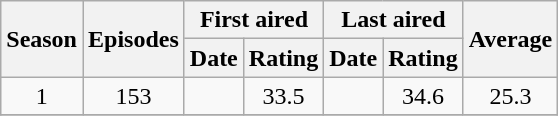<table class="wikitable" style="text-align: center">
<tr>
<th scope="col" rowspan="2">Season</th>
<th scope="col" rowspan="2" colspan="1">Episodes</th>
<th scope="col" colspan="2">First aired</th>
<th scope="col" colspan="2">Last aired</th>
<th scope="col" rowspan="2" colspan="1">Average</th>
</tr>
<tr>
<th scope="col">Date</th>
<th scope="col">Rating</th>
<th scope="col">Date</th>
<th scope="col">Rating</th>
</tr>
<tr>
<td>1</td>
<td>153</td>
<td></td>
<td>33.5</td>
<td></td>
<td>34.6</td>
<td>25.3</td>
</tr>
<tr>
</tr>
</table>
